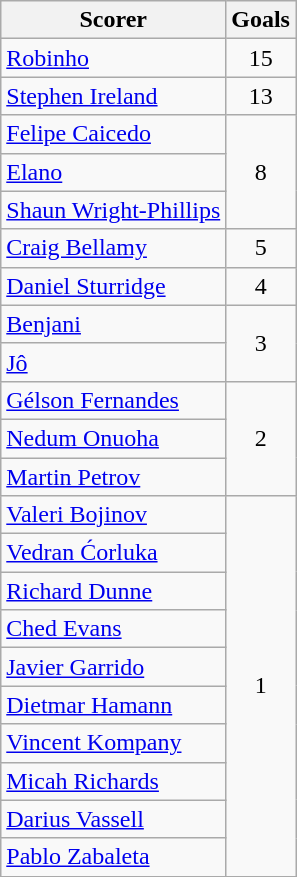<table class="wikitable">
<tr>
<th>Scorer</th>
<th>Goals</th>
</tr>
<tr>
<td> <a href='#'>Robinho</a></td>
<td align=center>15</td>
</tr>
<tr>
<td> <a href='#'>Stephen Ireland</a></td>
<td align=center>13</td>
</tr>
<tr>
<td> <a href='#'>Felipe Caicedo</a></td>
<td rowspan="3" style="text-align:center;">8</td>
</tr>
<tr>
<td> <a href='#'>Elano</a></td>
</tr>
<tr>
<td> <a href='#'>Shaun Wright-Phillips</a></td>
</tr>
<tr>
<td> <a href='#'>Craig Bellamy</a></td>
<td align=center>5</td>
</tr>
<tr>
<td> <a href='#'>Daniel Sturridge</a></td>
<td align=center>4</td>
</tr>
<tr>
<td> <a href='#'>Benjani</a></td>
<td rowspan="2" style="text-align:center;">3</td>
</tr>
<tr>
<td> <a href='#'>Jô</a></td>
</tr>
<tr>
<td> <a href='#'>Gélson Fernandes</a></td>
<td rowspan="3" style="text-align:center;">2</td>
</tr>
<tr>
<td> <a href='#'>Nedum Onuoha</a></td>
</tr>
<tr>
<td> <a href='#'>Martin Petrov</a></td>
</tr>
<tr>
<td> <a href='#'>Valeri Bojinov</a></td>
<td rowspan="10" style="text-align:center;">1</td>
</tr>
<tr>
<td> <a href='#'>Vedran Ćorluka</a></td>
</tr>
<tr>
<td> <a href='#'>Richard Dunne</a></td>
</tr>
<tr>
<td> <a href='#'>Ched Evans</a></td>
</tr>
<tr>
<td> <a href='#'>Javier Garrido</a></td>
</tr>
<tr>
<td> <a href='#'>Dietmar Hamann</a></td>
</tr>
<tr>
<td> <a href='#'>Vincent Kompany</a></td>
</tr>
<tr>
<td> <a href='#'>Micah Richards</a></td>
</tr>
<tr>
<td> <a href='#'>Darius Vassell</a></td>
</tr>
<tr>
<td> <a href='#'>Pablo Zabaleta</a></td>
</tr>
</table>
